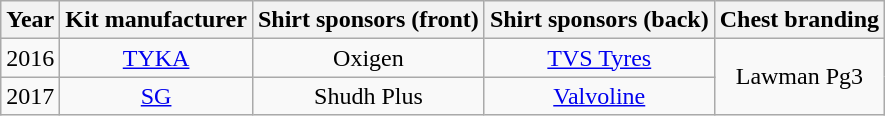<table class="wikitable" style="text-align: center;">
<tr>
<th>Year</th>
<th>Kit manufacturer</th>
<th>Shirt sponsors (front)</th>
<th>Shirt sponsors (back)</th>
<th>Chest branding</th>
</tr>
<tr>
<td>2016</td>
<td><a href='#'>TYKA</a></td>
<td>Oxigen</td>
<td><a href='#'>TVS Tyres</a></td>
<td rowspan="2">Lawman Pg3</td>
</tr>
<tr>
<td>2017</td>
<td><a href='#'>SG</a></td>
<td>Shudh Plus</td>
<td><a href='#'>Valvoline</a></td>
</tr>
</table>
